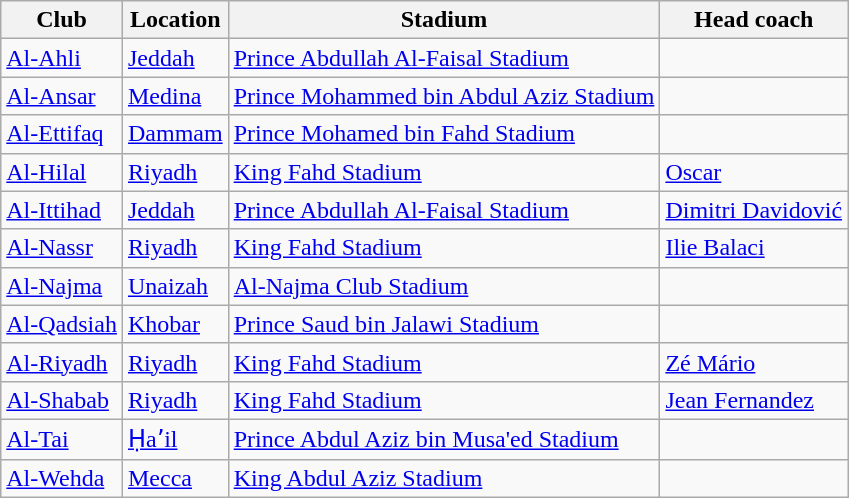<table class="wikitable sortable">
<tr>
<th>Club</th>
<th>Location</th>
<th>Stadium</th>
<th>Head coach</th>
</tr>
<tr>
<td><a href='#'>Al-Ahli</a></td>
<td><a href='#'>Jeddah</a></td>
<td><a href='#'>Prince Abdullah Al-Faisal Stadium</a></td>
<td></td>
</tr>
<tr>
<td><a href='#'>Al-Ansar</a></td>
<td><a href='#'>Medina</a></td>
<td><a href='#'>Prince Mohammed bin Abdul Aziz Stadium</a></td>
<td></td>
</tr>
<tr>
<td><a href='#'>Al-Ettifaq</a></td>
<td><a href='#'>Dammam</a></td>
<td><a href='#'>Prince Mohamed bin Fahd Stadium</a></td>
<td></td>
</tr>
<tr>
<td><a href='#'>Al-Hilal</a></td>
<td><a href='#'>Riyadh</a></td>
<td><a href='#'>King Fahd Stadium</a></td>
<td> <a href='#'>Oscar</a></td>
</tr>
<tr>
<td><a href='#'>Al-Ittihad</a></td>
<td><a href='#'>Jeddah</a></td>
<td><a href='#'>Prince Abdullah Al-Faisal Stadium</a></td>
<td> <a href='#'>Dimitri Davidović</a></td>
</tr>
<tr>
<td><a href='#'>Al-Nassr</a></td>
<td><a href='#'>Riyadh</a></td>
<td><a href='#'>King Fahd Stadium</a></td>
<td> <a href='#'>Ilie Balaci</a></td>
</tr>
<tr>
<td><a href='#'>Al-Najma</a></td>
<td><a href='#'>Unaizah</a></td>
<td><a href='#'>Al-Najma Club Stadium</a></td>
<td></td>
</tr>
<tr>
<td><a href='#'>Al-Qadsiah</a></td>
<td><a href='#'>Khobar</a></td>
<td><a href='#'>Prince Saud bin Jalawi Stadium</a></td>
<td></td>
</tr>
<tr>
<td><a href='#'>Al-Riyadh</a></td>
<td><a href='#'>Riyadh</a></td>
<td><a href='#'>King Fahd Stadium</a></td>
<td> <a href='#'>Zé Mário</a></td>
</tr>
<tr>
<td><a href='#'>Al-Shabab</a></td>
<td><a href='#'>Riyadh</a></td>
<td><a href='#'>King Fahd Stadium</a></td>
<td> <a href='#'>Jean Fernandez</a></td>
</tr>
<tr>
<td><a href='#'>Al-Tai</a></td>
<td><a href='#'>Ḥaʼil</a></td>
<td><a href='#'>Prince Abdul Aziz bin Musa'ed Stadium</a></td>
<td></td>
</tr>
<tr>
<td><a href='#'>Al-Wehda</a></td>
<td><a href='#'>Mecca</a></td>
<td><a href='#'>King Abdul Aziz Stadium</a></td>
<td></td>
</tr>
</table>
